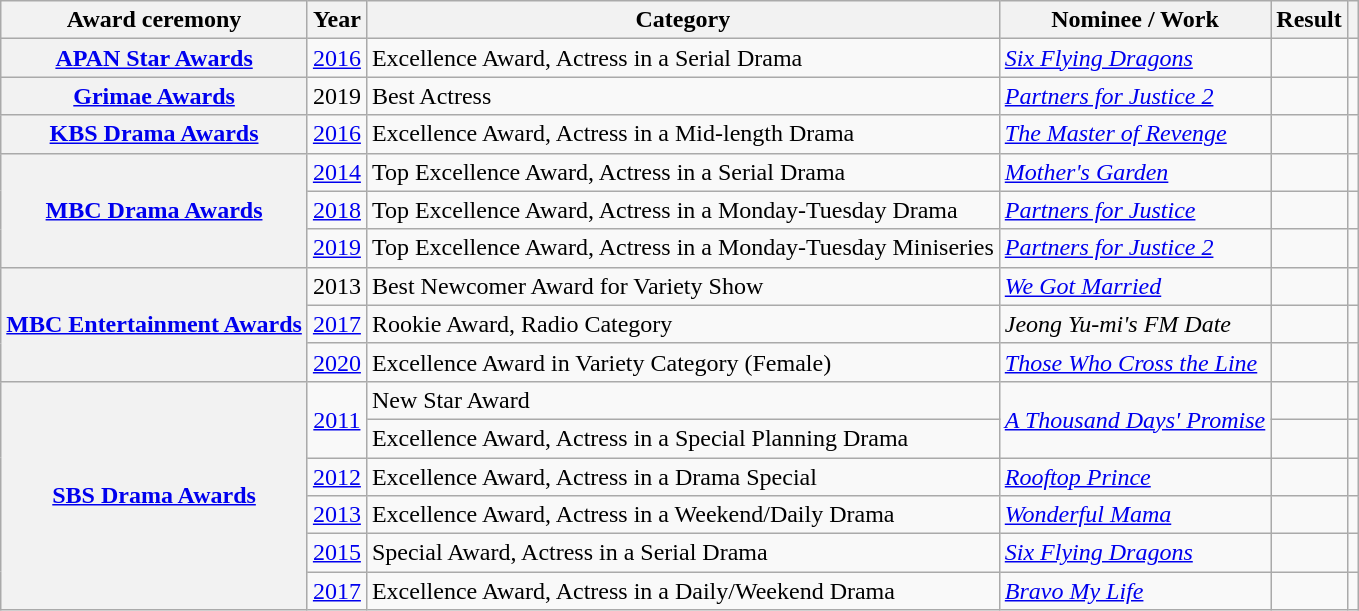<table class="wikitable plainrowheaders sortable">
<tr>
<th scope="col">Award ceremony</th>
<th scope="col">Year</th>
<th scope="col">Category </th>
<th scope="col">Nominee / Work</th>
<th scope="col">Result</th>
<th scope="col" class="unsortable"></th>
</tr>
<tr>
<th scope="row"><a href='#'>APAN Star Awards</a></th>
<td style="text-align:center"><a href='#'>2016</a></td>
<td>Excellence Award, Actress in a Serial Drama</td>
<td><em><a href='#'>Six Flying Dragons</a></em></td>
<td></td>
<td style="text-align:center"></td>
</tr>
<tr>
<th scope="row"><a href='#'>Grimae Awards</a></th>
<td style="text-align:center">2019</td>
<td>Best Actress</td>
<td><em><a href='#'>Partners for Justice 2</a></em></td>
<td></td>
<td style="text-align:center"></td>
</tr>
<tr>
<th scope="row"><a href='#'>KBS Drama Awards</a></th>
<td style="text-align:center"><a href='#'>2016</a></td>
<td>Excellence Award, Actress in a Mid-length Drama</td>
<td><em><a href='#'>The Master of Revenge</a></em></td>
<td></td>
<td style="text-align:center"></td>
</tr>
<tr>
<th scope="row" rowspan="3"><a href='#'>MBC Drama Awards</a></th>
<td style="text-align:center"><a href='#'>2014</a></td>
<td>Top Excellence Award, Actress in a Serial Drama</td>
<td><em><a href='#'>Mother's Garden</a></em></td>
<td></td>
<td style="text-align:center"></td>
</tr>
<tr>
<td style="text-align:center"><a href='#'>2018</a></td>
<td>Top Excellence Award, Actress in a Monday-Tuesday Drama</td>
<td><em><a href='#'>Partners for Justice</a></em></td>
<td></td>
<td style="text-align:center"></td>
</tr>
<tr>
<td style="text-align:center"><a href='#'>2019</a></td>
<td>Top Excellence Award, Actress in a Monday-Tuesday Miniseries</td>
<td><em><a href='#'>Partners for Justice 2</a></em></td>
<td></td>
<td style="text-align:center"></td>
</tr>
<tr>
<th scope="row" rowspan="3"><a href='#'>MBC Entertainment Awards</a></th>
<td style="text-align:center">2013</td>
<td>Best Newcomer Award for Variety Show</td>
<td><em><a href='#'>We Got Married</a></em></td>
<td></td>
<td style="text-align:center"></td>
</tr>
<tr>
<td style="text-align:center"><a href='#'>2017</a></td>
<td>Rookie Award, Radio Category</td>
<td><em>Jeong Yu-mi's FM Date</em></td>
<td></td>
<td style="text-align:center"></td>
</tr>
<tr>
<td style="text-align:center"><a href='#'>2020</a></td>
<td>Excellence Award in Variety Category	(Female)</td>
<td><em><a href='#'>Those Who Cross the Line</a></em></td>
<td></td>
<td style="text-align:center"></td>
</tr>
<tr>
<th scope="row" rowspan="6"><a href='#'>SBS Drama Awards</a></th>
<td rowspan="2" style="text-align:center"><a href='#'>2011</a></td>
<td>New Star Award</td>
<td rowspan="2"><em><a href='#'>A Thousand Days' Promise</a></em></td>
<td></td>
<td style="text-align:center"></td>
</tr>
<tr>
<td>Excellence Award, Actress in a Special Planning Drama</td>
<td></td>
<td style="text-align:center"></td>
</tr>
<tr>
<td style="text-align:center"><a href='#'>2012</a></td>
<td>Excellence Award, Actress in a Drama Special</td>
<td><em><a href='#'>Rooftop Prince</a></em></td>
<td></td>
<td style="text-align:center"></td>
</tr>
<tr>
<td style="text-align:center"><a href='#'>2013</a></td>
<td>Excellence Award, Actress in a Weekend/Daily Drama</td>
<td><em><a href='#'>Wonderful Mama</a></em></td>
<td></td>
<td style="text-align:center"></td>
</tr>
<tr>
<td style="text-align:center"><a href='#'>2015</a></td>
<td>Special Award, Actress in a Serial Drama</td>
<td><em><a href='#'>Six Flying Dragons</a></em></td>
<td></td>
<td style="text-align:center"></td>
</tr>
<tr>
<td style="text-align:center"><a href='#'>2017</a></td>
<td>Excellence Award, Actress in a Daily/Weekend Drama</td>
<td><em><a href='#'>Bravo My Life</a></em></td>
<td></td>
<td style="text-align:center"></td>
</tr>
</table>
